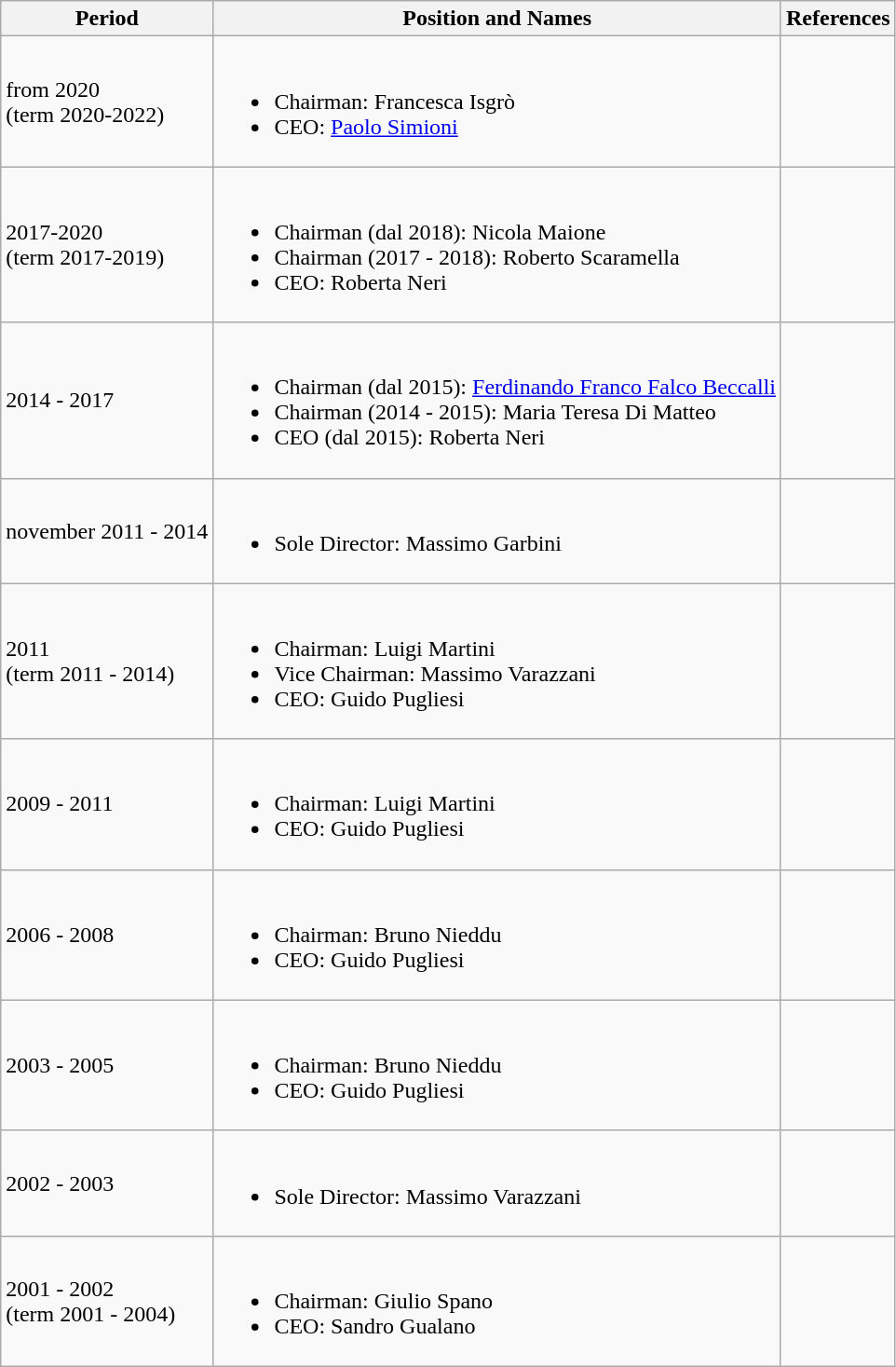<table class="wikitable">
<tr>
<th>Period</th>
<th>Position and Names</th>
<th>References</th>
</tr>
<tr>
<td>from 2020<br>(term 2020-2022)</td>
<td><br><ul><li>Chairman: Francesca Isgrò</li><li>CEO: <a href='#'>Paolo Simioni</a></li></ul></td>
<td></td>
</tr>
<tr>
<td>2017-2020<br>(term 2017-2019)</td>
<td><br><ul><li>Chairman (dal 2018): Nicola Maione</li><li>Chairman (2017 - 2018): Roberto Scaramella</li><li>CEO: Roberta Neri</li></ul></td>
<td></td>
</tr>
<tr>
<td>2014 - 2017</td>
<td><br><ul><li>Chairman (dal 2015): <a href='#'>Ferdinando Franco Falco Beccalli</a></li><li>Chairman (2014 - 2015): Maria Teresa Di Matteo</li><li>CEO (dal 2015): Roberta Neri</li></ul></td>
<td></td>
</tr>
<tr>
<td>november 2011 - 2014</td>
<td><br><ul><li>Sole Director: Massimo Garbini</li></ul></td>
<td></td>
</tr>
<tr>
<td>2011<br>(term 2011 - 2014)</td>
<td><br><ul><li>Chairman: Luigi Martini</li><li>Vice Chairman: Massimo Varazzani</li><li>CEO: Guido Pugliesi</li></ul></td>
<td></td>
</tr>
<tr>
<td>2009 - 2011</td>
<td><br><ul><li>Chairman: Luigi Martini</li><li>CEO: Guido Pugliesi</li></ul></td>
<td></td>
</tr>
<tr>
<td>2006 - 2008</td>
<td><br><ul><li>Chairman: Bruno Nieddu</li><li>CEO: Guido Pugliesi</li></ul></td>
<td></td>
</tr>
<tr>
<td>2003 - 2005</td>
<td><br><ul><li>Chairman: Bruno Nieddu</li><li>CEO: Guido Pugliesi</li></ul></td>
<td></td>
</tr>
<tr>
<td>2002 - 2003</td>
<td><br><ul><li>Sole Director: Massimo Varazzani</li></ul></td>
<td></td>
</tr>
<tr>
<td>2001 - 2002<br>(term 2001 - 2004)</td>
<td><br><ul><li>Chairman: Giulio Spano</li><li>CEO: Sandro Gualano</li></ul></td>
<td></td>
</tr>
</table>
